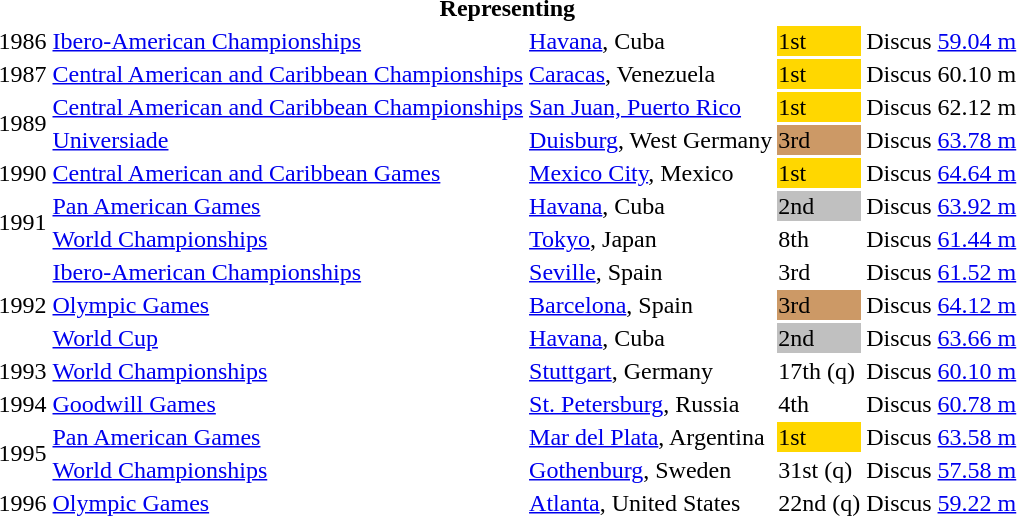<table>
<tr>
<th colspan="6">Representing </th>
</tr>
<tr>
<td>1986</td>
<td><a href='#'>Ibero-American Championships</a></td>
<td><a href='#'>Havana</a>, Cuba</td>
<td bgcolor=gold>1st</td>
<td>Discus</td>
<td><a href='#'>59.04 m</a></td>
</tr>
<tr>
<td>1987</td>
<td><a href='#'>Central American and Caribbean Championships</a></td>
<td><a href='#'>Caracas</a>, Venezuela</td>
<td bgcolor=gold>1st</td>
<td>Discus</td>
<td>60.10 m</td>
</tr>
<tr>
<td rowspan=2>1989</td>
<td><a href='#'>Central American and Caribbean Championships</a></td>
<td><a href='#'>San Juan, Puerto Rico</a></td>
<td bgcolor=gold>1st</td>
<td>Discus</td>
<td>62.12 m</td>
</tr>
<tr>
<td><a href='#'>Universiade</a></td>
<td><a href='#'>Duisburg</a>, West Germany</td>
<td bgcolor=cc9966>3rd</td>
<td>Discus</td>
<td><a href='#'>63.78 m</a></td>
</tr>
<tr>
<td>1990</td>
<td><a href='#'>Central American and Caribbean Games</a></td>
<td><a href='#'>Mexico City</a>, Mexico</td>
<td bgcolor=gold>1st</td>
<td>Discus</td>
<td><a href='#'>64.64 m</a></td>
</tr>
<tr>
<td rowspan=2>1991</td>
<td><a href='#'>Pan American Games</a></td>
<td><a href='#'>Havana</a>, Cuba</td>
<td bgcolor=silver>2nd</td>
<td>Discus</td>
<td><a href='#'>63.92 m</a></td>
</tr>
<tr>
<td><a href='#'>World Championships</a></td>
<td><a href='#'>Tokyo</a>, Japan</td>
<td>8th</td>
<td>Discus</td>
<td><a href='#'>61.44 m</a></td>
</tr>
<tr>
<td rowspan=3>1992</td>
<td><a href='#'>Ibero-American Championships</a></td>
<td><a href='#'>Seville</a>, Spain</td>
<td>3rd</td>
<td>Discus</td>
<td><a href='#'>61.52 m</a></td>
</tr>
<tr>
<td><a href='#'>Olympic Games</a></td>
<td><a href='#'>Barcelona</a>, Spain</td>
<td bgcolor=cc9966>3rd</td>
<td>Discus</td>
<td><a href='#'>64.12 m</a></td>
</tr>
<tr>
<td><a href='#'>World Cup</a></td>
<td><a href='#'>Havana</a>, Cuba</td>
<td bgcolor=silver>2nd</td>
<td>Discus</td>
<td><a href='#'>63.66 m</a></td>
</tr>
<tr>
<td>1993</td>
<td><a href='#'>World Championships</a></td>
<td><a href='#'>Stuttgart</a>, Germany</td>
<td>17th (q)</td>
<td>Discus</td>
<td><a href='#'>60.10 m</a></td>
</tr>
<tr>
<td>1994</td>
<td><a href='#'>Goodwill Games</a></td>
<td><a href='#'>St. Petersburg</a>, Russia</td>
<td>4th</td>
<td>Discus</td>
<td><a href='#'>60.78 m</a></td>
</tr>
<tr>
<td rowspan=2>1995</td>
<td><a href='#'>Pan American Games</a></td>
<td><a href='#'>Mar del Plata</a>, Argentina</td>
<td bgcolor=gold>1st</td>
<td>Discus</td>
<td><a href='#'>63.58 m</a></td>
</tr>
<tr>
<td><a href='#'>World Championships</a></td>
<td><a href='#'>Gothenburg</a>, Sweden</td>
<td>31st (q)</td>
<td>Discus</td>
<td><a href='#'>57.58 m</a></td>
</tr>
<tr>
<td>1996</td>
<td><a href='#'>Olympic Games</a></td>
<td><a href='#'>Atlanta</a>, United States</td>
<td>22nd (q)</td>
<td>Discus</td>
<td><a href='#'>59.22 m</a></td>
</tr>
</table>
